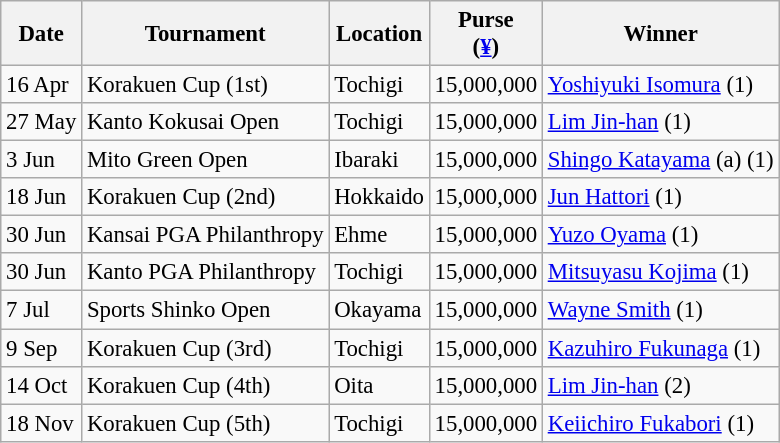<table class="wikitable" style="font-size:95%">
<tr>
<th>Date</th>
<th>Tournament</th>
<th>Location</th>
<th>Purse<br>(<a href='#'>¥</a>)</th>
<th>Winner</th>
</tr>
<tr>
<td>16 Apr</td>
<td>Korakuen Cup (1st)</td>
<td>Tochigi</td>
<td align=right>15,000,000</td>
<td> <a href='#'>Yoshiyuki Isomura</a> (1)</td>
</tr>
<tr>
<td>27 May</td>
<td>Kanto Kokusai Open</td>
<td>Tochigi</td>
<td align=right>15,000,000</td>
<td> <a href='#'>Lim Jin-han</a> (1)</td>
</tr>
<tr>
<td>3 Jun</td>
<td>Mito Green Open</td>
<td>Ibaraki</td>
<td align=right>15,000,000</td>
<td> <a href='#'>Shingo Katayama</a> (a) (1)</td>
</tr>
<tr>
<td>18 Jun</td>
<td>Korakuen Cup (2nd)</td>
<td>Hokkaido</td>
<td align=right>15,000,000</td>
<td> <a href='#'>Jun Hattori</a> (1)</td>
</tr>
<tr>
<td>30 Jun</td>
<td>Kansai PGA Philanthropy</td>
<td>Ehme</td>
<td align=right>15,000,000</td>
<td> <a href='#'>Yuzo Oyama</a> (1)</td>
</tr>
<tr>
<td>30 Jun</td>
<td>Kanto PGA Philanthropy</td>
<td>Tochigi</td>
<td align=right>15,000,000</td>
<td> <a href='#'>Mitsuyasu Kojima</a> (1)</td>
</tr>
<tr>
<td>7 Jul</td>
<td>Sports Shinko Open</td>
<td>Okayama</td>
<td align=right>15,000,000</td>
<td> <a href='#'>Wayne Smith</a> (1)</td>
</tr>
<tr>
<td>9 Sep</td>
<td>Korakuen Cup (3rd)</td>
<td>Tochigi</td>
<td align=right>15,000,000</td>
<td> <a href='#'>Kazuhiro Fukunaga</a> (1)</td>
</tr>
<tr>
<td>14 Oct</td>
<td>Korakuen Cup (4th)</td>
<td>Oita</td>
<td align=right>15,000,000</td>
<td> <a href='#'>Lim Jin-han</a> (2)</td>
</tr>
<tr>
<td>18 Nov</td>
<td>Korakuen Cup (5th)</td>
<td>Tochigi</td>
<td align=right>15,000,000</td>
<td> <a href='#'>Keiichiro Fukabori</a> (1)</td>
</tr>
</table>
